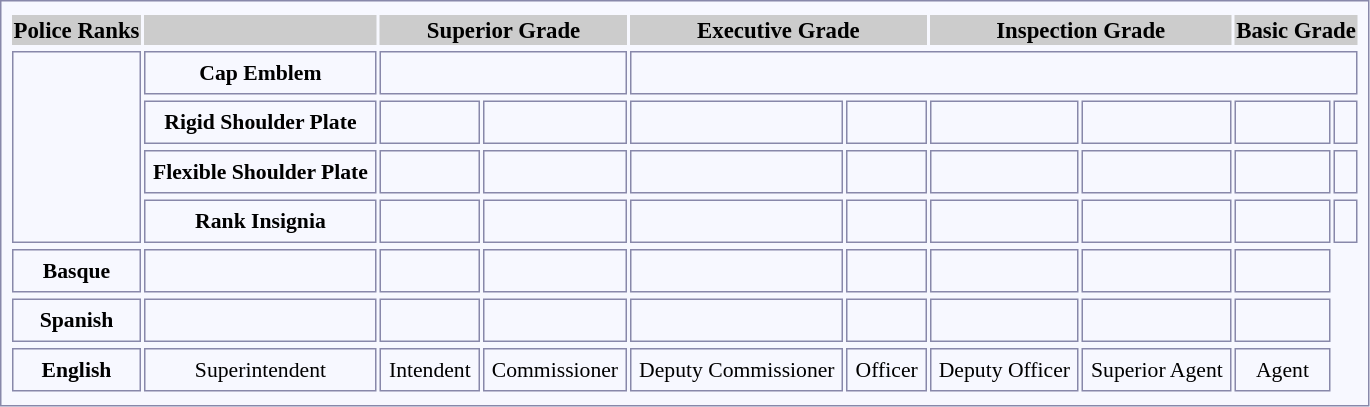<table style="border:1px solid #8888aa; background-color:#f7f8ff; padding:5px; font-size:95%; margin:0px 12px 12px 0px;">
<tr>
</tr>
<tr bgcolor="#CCCCCC">
<th><strong>Police Ranks</strong></th>
<th colspan=1></th>
<th colspan=2>Superior Grade</th>
<th colspan=2>Executive Grade</th>
<th colspan=2>Inspection Grade</th>
<th colspan=2>Basic Grade</th>
</tr>
<tr>
</tr>
<tr>
<td align="center" rowspan=7 style="border:1px solid #8888aa; background-color:#f7f8ff; padding:5px; font-size:95%; margin:0px 12px 12px 0px;"><strong></strong></td>
<td align="center" colspan=1 style="border:1px solid #8888aa; background-color:#f7f8ff; padding:5px; font-size:95%; margin:0px 12px 12px 0px;"><strong>Cap Emblem</strong></td>
<td align="center" colspan=2 style="border:1px solid #8888aa; background-color:#f7f8ff; padding:5px; font-size:95%; margin:0px 12px 12px 0px;"></td>
<td align="center" colspan=6 style="border:1px solid #8888aa; background-color:#f7f8ff; padding:5px; font-size:95%; margin:0px 12px 12px 0px;"></td>
</tr>
<tr rowspan="2">
</tr>
<tr align="center">
<td align="center" colspan=1 style="border:1px solid #8888aa; background-color:#f7f8ff; padding:5px; font-size:95%; margin:0px 12px 12px 0px;"><strong>Rigid Shoulder Plate</strong></td>
<td align="center" colspan=1 style="border:1px solid #8888aa; background-color:#f7f8ff; padding:5px; font-size:95%; margin:0px 12px 12px 0px;"></td>
<td align="center" colspan=1 style="border:1px solid #8888aa; background-color:#f7f8ff; padding:5px; font-size:95%; margin:0px 12px 12px 0px;"></td>
<td align="center" colspan=1 style="border:1px solid #8888aa; background-color:#f7f8ff; padding:5px; font-size:95%; margin:0px 12px 12px 0px;"></td>
<td align="center" colspan=1 style="border:1px solid #8888aa; background-color:#f7f8ff; padding:5px; font-size:95%; margin:0px 12px 12px 0px;"></td>
<td align="center" colspan=1 style="border:1px solid #8888aa; background-color:#f7f8ff; padding:5px; font-size:95%; margin:0px 12px 12px 0px;"></td>
<td align="center" colspan=1 style="border:1px solid #8888aa; background-color:#f7f8ff; padding:5px; font-size:95%; margin:0px 12px 12px 0px;"></td>
<td align="center" colspan=1 style="border:1px solid #8888aa; background-color:#f7f8ff; padding:5px; font-size:95%; margin:0px 12px 12px 0px;"></td>
<td align="center" colspan=1 style="border:1px solid #8888aa; background-color:#f7f8ff; padding:5px; font-size:95%; margin:0px 12px 12px 0px;"></td>
</tr>
<tr rowspan="2">
</tr>
<tr align="center">
<td align="center" colspan=1 style="border:1px solid #8888aa; background-color:#f7f8ff; padding:5px; font-size:95%; margin:0px 12px 12px 0px;"><strong>Flexible Shoulder Plate</strong></td>
<td align="center" colspan=1 style="border:1px solid #8888aa; background-color:#f7f8ff; padding:5px; font-size:95%; margin:0px 12px 12px 0px;"></td>
<td align="center" colspan=1 style="border:1px solid #8888aa; background-color:#f7f8ff; padding:5px; font-size:95%; margin:0px 12px 12px 0px;"></td>
<td align="center" colspan=1 style="border:1px solid #8888aa; background-color:#f7f8ff; padding:5px; font-size:95%; margin:0px 12px 12px 0px;"></td>
<td align="center" colspan=1 style="border:1px solid #8888aa; background-color:#f7f8ff; padding:5px; font-size:95%; margin:0px 12px 12px 0px;"></td>
<td align="center" colspan=1 style="border:1px solid #8888aa; background-color:#f7f8ff; padding:5px; font-size:95%; margin:0px 12px 12px 0px;"></td>
<td align="center" colspan=1 style="border:1px solid #8888aa; background-color:#f7f8ff; padding:5px; font-size:95%; margin:0px 12px 12px 0px;"></td>
<td align="center" colspan=1 style="border:1px solid #8888aa; background-color:#f7f8ff; padding:5px; font-size:95%; margin:0px 12px 12px 0px;"></td>
<td align="center" colspan=1 style="border:1px solid #8888aa; background-color:#f7f8ff; padding:5px; font-size:95%; margin:0px 12px 12px 0px;"></td>
</tr>
<tr rowspan="2">
</tr>
<tr align="center">
<td align="center" colspan=1 style="border:1px solid #8888aa; background-color:#f7f8ff; padding:5px; font-size:95%; margin:0px 12px 12px 0px;"><strong>Rank Insignia</strong></td>
<td align="center" colspan=1 style="border:1px solid #8888aa; background-color:#f7f8ff; padding:5px; font-size:95%; margin:0px 12px 12px 0px;"></td>
<td align="center" colspan=1 style="border:1px solid #8888aa; background-color:#f7f8ff; padding:5px; font-size:95%; margin:0px 12px 12px 0px;"></td>
<td align="center" colspan=1 style="border:1px solid #8888aa; background-color:#f7f8ff; padding:5px; font-size:95%; margin:0px 12px 12px 0px;"></td>
<td align="center" colspan=1 style="border:1px solid #8888aa; background-color:#f7f8ff; padding:5px; font-size:95%; margin:0px 12px 12px 0px;"></td>
<td align="center" colspan=1 style="border:1px solid #8888aa; background-color:#f7f8ff; padding:5px; font-size:95%; margin:0px 12px 12px 0px;"></td>
<td align="center" colspan=1 style="border:1px solid #8888aa; background-color:#f7f8ff; padding:5px; font-size:95%; margin:0px 12px 12px 0px;"></td>
<td align="center" colspan=1 style="border:1px solid #8888aa; background-color:#f7f8ff; padding:5px; font-size:95%; margin:0px 12px 12px 0px;"></td>
<td align="center" colspan=1 style="border:1px solid #8888aa; background-color:#f7f8ff; padding:5px; font-size:95%; margin:0px 12px 12px 0px;"></td>
</tr>
<tr rowspan="2">
</tr>
<tr align="center">
<td align="center" colspan=1 style="border:1px solid #8888aa; background-color:#f7f8ff; padding:5px; font-size:95%; margin:0px 12px 12px 0px;"><strong>Basque</strong></td>
<td align="center" colspan=1 style="border:1px solid #8888aa; background-color:#f7f8ff; padding:5px; font-size:95%; margin:0px 12px 12px 0px;"></td>
<td align="center" colspan=1 style="border:1px solid #8888aa; background-color:#f7f8ff; padding:5px; font-size:95%; margin:0px 12px 12px 0px;"></td>
<td align="center" colspan=1 style="border:1px solid #8888aa; background-color:#f7f8ff; padding:5px; font-size:95%; margin:0px 12px 12px 0px;"></td>
<td align="center" colspan=1 style="border:1px solid #8888aa; background-color:#f7f8ff; padding:5px; font-size:95%; margin:0px 12px 12px 0px;"></td>
<td align="center" colspan=1 style="border:1px solid #8888aa; background-color:#f7f8ff; padding:5px; font-size:95%; margin:0px 12px 12px 0px;"></td>
<td align="center" colspan=1 style="border:1px solid #8888aa; background-color:#f7f8ff; padding:5px; font-size:95%; margin:0px 12px 12px 0px;"></td>
<td align="center" colspan=1 style="border:1px solid #8888aa; background-color:#f7f8ff; padding:5px; font-size:95%; margin:0px 12px 12px 0px;"></td>
<td align="center" colspan=1 style="border:1px solid #8888aa; background-color:#f7f8ff; padding:5px; font-size:95%; margin:0px 12px 12px 0px;"></td>
</tr>
<tr rowspan="2">
</tr>
<tr align="center">
<td align="center" colspan=1 style="border:1px solid #8888aa; background-color:#f7f8ff; padding:5px; font-size:95%; margin:0px 12px 12px 0px;"><strong>Spanish</strong></td>
<td align="center" colspan=1 style="border:1px solid #8888aa; background-color:#f7f8ff; padding:5px; font-size:95%; margin:0px 12px 12px 0px;"></td>
<td align="center" colspan=1 style="border:1px solid #8888aa; background-color:#f7f8ff; padding:5px; font-size:95%; margin:0px 12px 12px 0px;"></td>
<td align="center" colspan=1 style="border:1px solid #8888aa; background-color:#f7f8ff; padding:5px; font-size:95%; margin:0px 12px 12px 0px;"></td>
<td align="center" colspan=1 style="border:1px solid #8888aa; background-color:#f7f8ff; padding:5px; font-size:95%; margin:0px 12px 12px 0px;"></td>
<td align="center" colspan=1 style="border:1px solid #8888aa; background-color:#f7f8ff; padding:5px; font-size:95%; margin:0px 12px 12px 0px;"></td>
<td align="center" colspan=1 style="border:1px solid #8888aa; background-color:#f7f8ff; padding:5px; font-size:95%; margin:0px 12px 12px 0px;"></td>
<td align="center" colspan=1 style="border:1px solid #8888aa; background-color:#f7f8ff; padding:5px; font-size:95%; margin:0px 12px 12px 0px;"></td>
<td align="center" colspan=1 style="border:1px solid #8888aa; background-color:#f7f8ff; padding:5px; font-size:95%; margin:0px 12px 12px 0px;"></td>
</tr>
<tr rowspan="2">
</tr>
<tr align="center">
<td align="center" colspan=1 style="border:1px solid #8888aa; background-color:#f7f8ff; padding:5px; font-size:95%; margin:0px 12px 12px 0px;"><strong>English</strong></td>
<td align="center" colspan=1 style="border:1px solid #8888aa; background-color:#f7f8ff; padding:5px; font-size:95%; margin:0px 12px 12px 0px;">Superintendent</td>
<td align="center" colspan=1 style="border:1px solid #8888aa; background-color:#f7f8ff; padding:5px; font-size:95%; margin:0px 12px 12px 0px;">Intendent</td>
<td align="center" colspan=1 style="border:1px solid #8888aa; background-color:#f7f8ff; padding:5px; font-size:95%; margin:0px 12px 12px 0px;">Commissioner</td>
<td align="center" colspan=1 style="border:1px solid #8888aa; background-color:#f7f8ff; padding:5px; font-size:95%; margin:0px 12px 12px 0px;">Deputy Commissioner</td>
<td align="center" colspan=1 style="border:1px solid #8888aa; background-color:#f7f8ff; padding:5px; font-size:95%; margin:0px 12px 12px 0px;">Officer</td>
<td align="center" colspan=1 style="border:1px solid #8888aa; background-color:#f7f8ff; padding:5px; font-size:95%; margin:0px 12px 12px 0px;">Deputy Officer</td>
<td align="center" colspan=1 style="border:1px solid #8888aa; background-color:#f7f8ff; padding:5px; font-size:95%; margin:0px 12px 12px 0px;">Superior Agent</td>
<td align="center" colspan=1 style="border:1px solid #8888aa; background-color:#f7f8ff; padding:5px; font-size:95%; margin:0px 12px 12px 0px;">Agent</td>
</tr>
<tr>
</tr>
</table>
